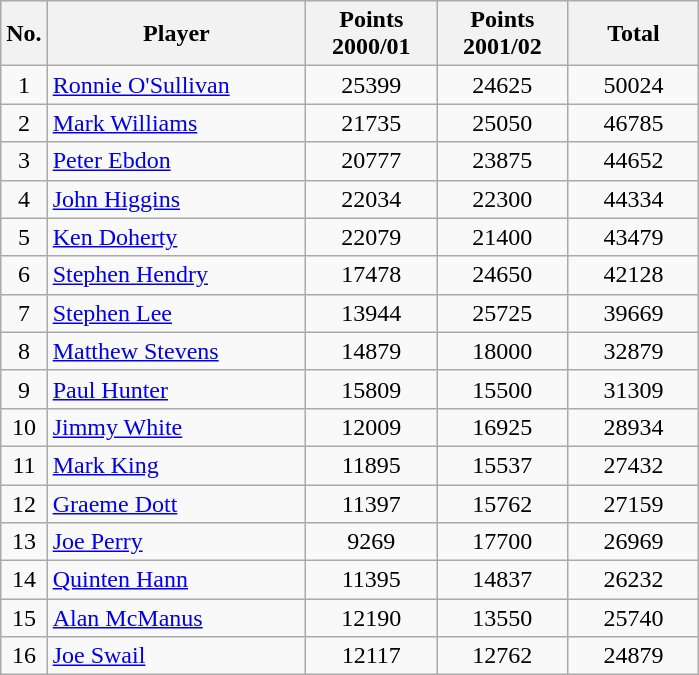<table class="wikitable" style="text-align: center;">
<tr>
<th>No.</th>
<th width=165>Player</th>
<th width=80>Points 2000/01</th>
<th width=80>Points 2001/02</th>
<th width=80>Total</th>
</tr>
<tr>
<td>1</td>
<td style="text-align:left;"> <a href='#'>Ronnie O'Sullivan</a></td>
<td>25399</td>
<td>24625</td>
<td>50024</td>
</tr>
<tr>
<td>2</td>
<td style="text-align:left;"> <a href='#'>Mark Williams</a></td>
<td>21735</td>
<td>25050</td>
<td>46785</td>
</tr>
<tr>
<td>3</td>
<td style="text-align:left;"> <a href='#'>Peter Ebdon</a></td>
<td>20777</td>
<td>23875</td>
<td>44652</td>
</tr>
<tr>
<td>4</td>
<td style="text-align:left;"> <a href='#'>John Higgins</a></td>
<td>22034</td>
<td>22300</td>
<td>44334</td>
</tr>
<tr>
<td>5</td>
<td style="text-align:left;"> <a href='#'>Ken Doherty</a></td>
<td>22079</td>
<td>21400</td>
<td>43479</td>
</tr>
<tr>
<td>6</td>
<td style="text-align:left;"> <a href='#'>Stephen Hendry</a></td>
<td>17478</td>
<td>24650</td>
<td>42128</td>
</tr>
<tr>
<td>7</td>
<td style="text-align:left;"> <a href='#'>Stephen Lee</a></td>
<td>13944</td>
<td>25725</td>
<td>39669</td>
</tr>
<tr>
<td>8</td>
<td style="text-align:left;"> <a href='#'>Matthew Stevens</a></td>
<td>14879</td>
<td>18000</td>
<td>32879</td>
</tr>
<tr>
<td>9</td>
<td style="text-align:left;"> <a href='#'>Paul Hunter</a></td>
<td>15809</td>
<td>15500</td>
<td>31309</td>
</tr>
<tr>
<td>10</td>
<td style="text-align:left;"> <a href='#'>Jimmy White</a></td>
<td>12009</td>
<td>16925</td>
<td>28934</td>
</tr>
<tr>
<td>11</td>
<td style="text-align:left;"> <a href='#'>Mark King</a></td>
<td>11895</td>
<td>15537</td>
<td>27432</td>
</tr>
<tr>
<td>12</td>
<td style="text-align:left;"> <a href='#'>Graeme Dott</a></td>
<td>11397</td>
<td>15762</td>
<td>27159</td>
</tr>
<tr>
<td>13</td>
<td style="text-align:left;"> <a href='#'>Joe Perry</a></td>
<td>9269</td>
<td>17700</td>
<td>26969</td>
</tr>
<tr>
<td>14</td>
<td style="text-align:left;"> <a href='#'>Quinten Hann</a></td>
<td>11395</td>
<td>14837</td>
<td>26232</td>
</tr>
<tr>
<td>15</td>
<td style="text-align:left;"> <a href='#'>Alan McManus</a></td>
<td>12190</td>
<td>13550</td>
<td>25740</td>
</tr>
<tr>
<td>16</td>
<td style="text-align:left;"> <a href='#'>Joe Swail</a></td>
<td>12117</td>
<td>12762</td>
<td>24879</td>
</tr>
</table>
